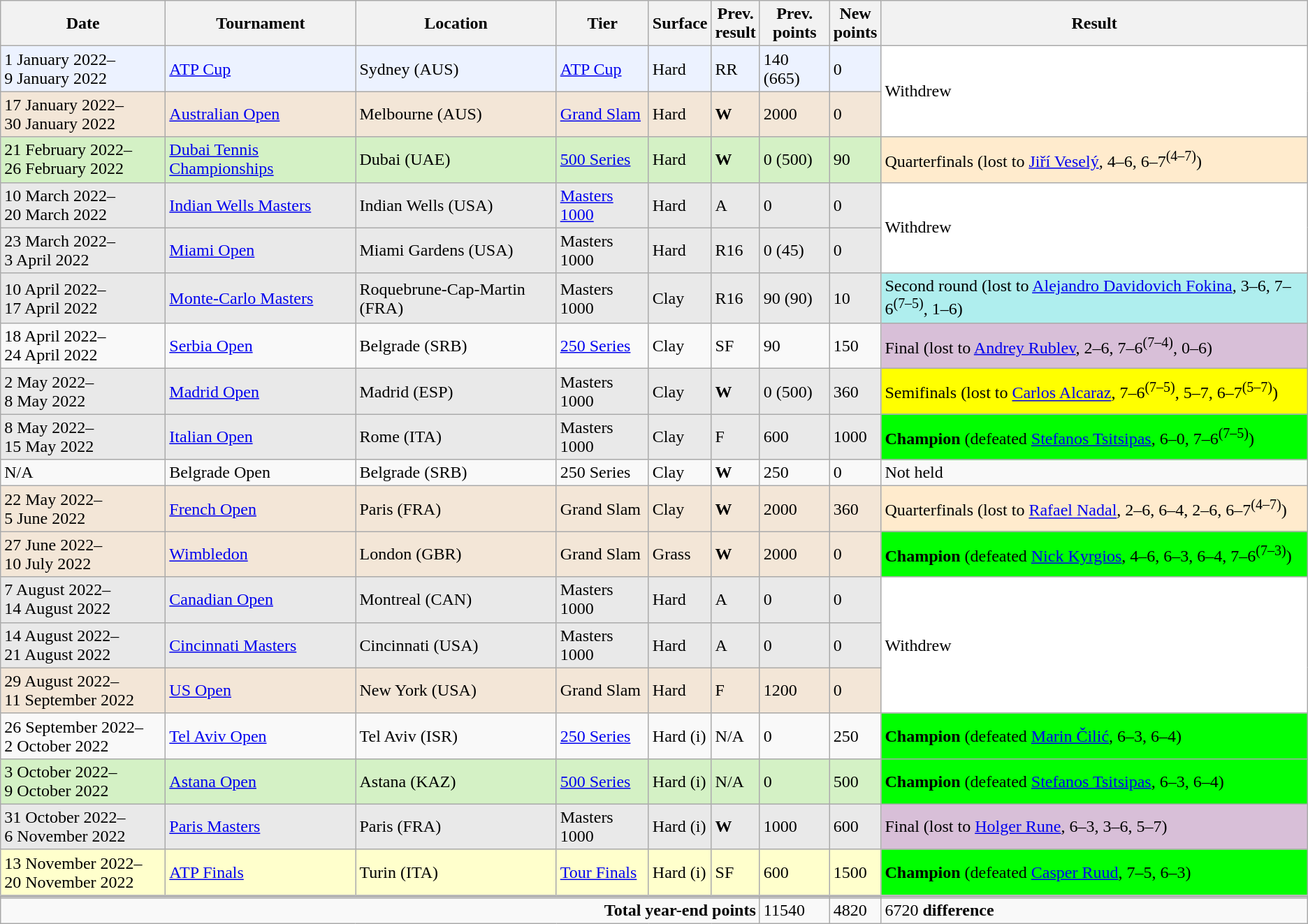<table class="wikitable" style="text-align:left">
<tr>
<th style="width:150px">Date</th>
<th>Tournament</th>
<th>Location</th>
<th>Tier</th>
<th>Surface</th>
<th>Prev.<br>result</th>
<th>Prev.<br>points</th>
<th>New<br>points</th>
<th>Result</th>
</tr>
<tr style="background:#ECF2FF;">
<td>1 January 2022–<br>9 January 2022</td>
<td><a href='#'>ATP Cup</a></td>
<td>Sydney (AUS)</td>
<td><a href='#'>ATP Cup</a></td>
<td>Hard</td>
<td>RR</td>
<td>140 (665)</td>
<td>0</td>
<td style="background:white;" rowspan=2>Withdrew</td>
</tr>
<tr style="background:#F3E6D7;">
<td>17 January 2022–<br>30 January 2022</td>
<td><a href='#'>Australian Open</a></td>
<td>Melbourne (AUS)</td>
<td><a href='#'>Grand Slam</a></td>
<td>Hard</td>
<td><strong>W</strong></td>
<td>2000</td>
<td>0</td>
</tr>
<tr style="background:#D4F1C5;">
<td>21 February 2022–<br>26 February 2022</td>
<td><a href='#'>Dubai Tennis Championships</a></td>
<td>Dubai (UAE)</td>
<td><a href='#'>500 Series</a></td>
<td>Hard</td>
<td><strong>W</strong></td>
<td>0 (500)</td>
<td>90</td>
<td style="background:#ffebcd;">Quarterfinals (lost to  <a href='#'>Jiří Veselý</a>, 4–6, 6–7<sup>(4–7)</sup>)</td>
</tr>
<tr style="background:#E9E9E9;">
<td>10 March 2022–<br>20 March 2022</td>
<td><a href='#'>Indian Wells Masters</a></td>
<td>Indian Wells (USA)</td>
<td><a href='#'>Masters 1000</a></td>
<td>Hard</td>
<td>A</td>
<td>0</td>
<td>0</td>
<td style="background:white;" rowspan=2>Withdrew</td>
</tr>
<tr style="background:#E9E9E9;">
<td>23 March 2022–<br>3 April 2022</td>
<td><a href='#'>Miami Open</a></td>
<td>Miami Gardens (USA)</td>
<td>Masters 1000</td>
<td>Hard</td>
<td>R16</td>
<td>0 (45)</td>
<td>0</td>
</tr>
<tr style="background:#E9E9E9;">
<td>10 April 2022–<br>17 April 2022</td>
<td><a href='#'>Monte-Carlo Masters</a></td>
<td>Roquebrune-Cap-Martin (FRA)</td>
<td>Masters 1000</td>
<td>Clay</td>
<td>R16</td>
<td>90 (90)</td>
<td>10</td>
<td style="background:#afeeee;">Second round (lost to <a href='#'>Alejandro Davidovich Fokina</a>, 3–6, 7–6<sup>(7–5)</sup>, 1–6)</td>
</tr>
<tr>
<td>18 April 2022–<br>24 April 2022</td>
<td><a href='#'>Serbia Open</a></td>
<td>Belgrade (SRB)</td>
<td><a href='#'>250 Series</a></td>
<td>Clay</td>
<td>SF</td>
<td>90</td>
<td>150</td>
<td style="background:thistle;">Final (lost to  <a href='#'>Andrey Rublev</a>, 2–6, 7–6<sup>(7–4)</sup>, 0–6)</td>
</tr>
<tr style="background:#e9e9e9;">
<td>2 May 2022–<br>8 May 2022</td>
<td><a href='#'>Madrid Open</a></td>
<td>Madrid (ESP)</td>
<td>Masters 1000</td>
<td>Clay</td>
<td><strong>W</strong></td>
<td>0 (500)</td>
<td>360</td>
<td style="background:yellow;">Semifinals (lost to <a href='#'>Carlos Alcaraz</a>, 7–6<sup>(7–5)</sup>, 5–7, 6–7<sup>(5–7)</sup>)</td>
</tr>
<tr style="background:#e9e9e9;">
<td>8 May 2022–<br>15 May 2022</td>
<td><a href='#'>Italian Open</a></td>
<td>Rome (ITA)</td>
<td>Masters 1000</td>
<td>Clay</td>
<td>F</td>
<td>600</td>
<td>1000</td>
<td style="background:lime;"><strong>Champion</strong> (defeated <a href='#'>Stefanos Tsitsipas</a>, 6–0, 7–6<sup>(7–5)</sup>)</td>
</tr>
<tr>
<td>N/A</td>
<td>Belgrade Open</td>
<td>Belgrade (SRB)</td>
<td>250 Series</td>
<td>Clay</td>
<td><strong>W</strong></td>
<td>250</td>
<td>0</td>
<td>Not held</td>
</tr>
<tr style="background:#F3E6D7;">
<td>22 May 2022–<br>5 June 2022</td>
<td><a href='#'>French Open</a></td>
<td>Paris (FRA)</td>
<td>Grand Slam</td>
<td>Clay</td>
<td><strong>W</strong></td>
<td>2000</td>
<td>360</td>
<td style="background:#ffebcd;">Quarterfinals (lost to  <a href='#'>Rafael Nadal</a>, 2–6, 6–4, 2–6, 6–7<sup>(4–7)</sup>)</td>
</tr>
<tr style="background:#F3E6D7;">
<td>27 June 2022–<br>10 July 2022</td>
<td><a href='#'>Wimbledon</a></td>
<td>London (GBR)</td>
<td>Grand Slam</td>
<td>Grass</td>
<td><strong>W</strong></td>
<td>2000</td>
<td>0</td>
<td style="background:lime;"><strong>Champion</strong> (defeated <a href='#'>Nick Kyrgios</a>, 4–6, 6–3, 6–4, 7–6<sup>(7–3)</sup>)</td>
</tr>
<tr style="background:#e9e9e9;">
<td>7 August 2022–<br>14 August 2022</td>
<td><a href='#'>Canadian Open</a></td>
<td>Montreal (CAN)</td>
<td>Masters 1000</td>
<td>Hard</td>
<td>A</td>
<td>0</td>
<td>0</td>
<td style="background:white;" rowspan=3>Withdrew</td>
</tr>
<tr style="background:#e9e9e9;">
<td>14 August 2022–<br>21 August 2022</td>
<td><a href='#'>Cincinnati Masters</a></td>
<td>Cincinnati (USA)</td>
<td>Masters 1000</td>
<td>Hard</td>
<td>A</td>
<td>0</td>
<td>0</td>
</tr>
<tr style="background:#F3E6D7;">
<td>29 August 2022–<br>11 September 2022</td>
<td><a href='#'>US Open</a></td>
<td>New York (USA)</td>
<td>Grand Slam</td>
<td>Hard</td>
<td>F</td>
<td>1200</td>
<td>0</td>
</tr>
<tr>
<td>26 September 2022–<br>2 October 2022</td>
<td><a href='#'>Tel Aviv Open</a></td>
<td>Tel Aviv (ISR)</td>
<td><a href='#'>250 Series</a></td>
<td>Hard (i)</td>
<td>N/A</td>
<td>0</td>
<td>250</td>
<td style="background:lime;"><strong>Champion</strong> (defeated <a href='#'>Marin Čilić</a>, 6–3, 6–4)</td>
</tr>
<tr style="background:#D4F1C5;">
<td>3 October 2022–<br>9 October 2022</td>
<td><a href='#'>Astana Open</a></td>
<td>Astana (KAZ)</td>
<td><a href='#'>500 Series</a></td>
<td>Hard (i)</td>
<td>N/A</td>
<td>0</td>
<td>500</td>
<td style="background:lime;"><strong>Champion</strong> (defeated <a href='#'>Stefanos Tsitsipas</a>, 6–3, 6–4)</td>
</tr>
<tr style="background:#e9e9e9;">
<td>31 October 2022–<br>6 November 2022</td>
<td><a href='#'>Paris Masters</a></td>
<td>Paris (FRA)</td>
<td>Masters 1000</td>
<td>Hard (i)</td>
<td><strong>W</strong></td>
<td>1000</td>
<td>600</td>
<td style="background:thistle;">Final (lost to  <a href='#'>Holger Rune</a>, 6–3, 3–6, 5–7)</td>
</tr>
<tr style="background:#ffc;">
<td>13 November 2022–<br>20 November 2022</td>
<td><a href='#'>ATP Finals</a></td>
<td>Turin (ITA)</td>
<td><a href='#'>Tour Finals</a></td>
<td>Hard (i)</td>
<td>SF</td>
<td>600</td>
<td>1500</td>
<td style="background:lime;"><strong>Champion</strong> (defeated <a href='#'>Casper Ruud</a>, 7–5, 6–3)</td>
</tr>
<tr style="border-top:4px solid silver;">
</tr>
<tr>
<td colspan=6 align=right><strong>Total year-end points</strong></td>
<td>11540</td>
<td>4820</td>
<td> 6720 <strong>difference</strong></td>
</tr>
</table>
